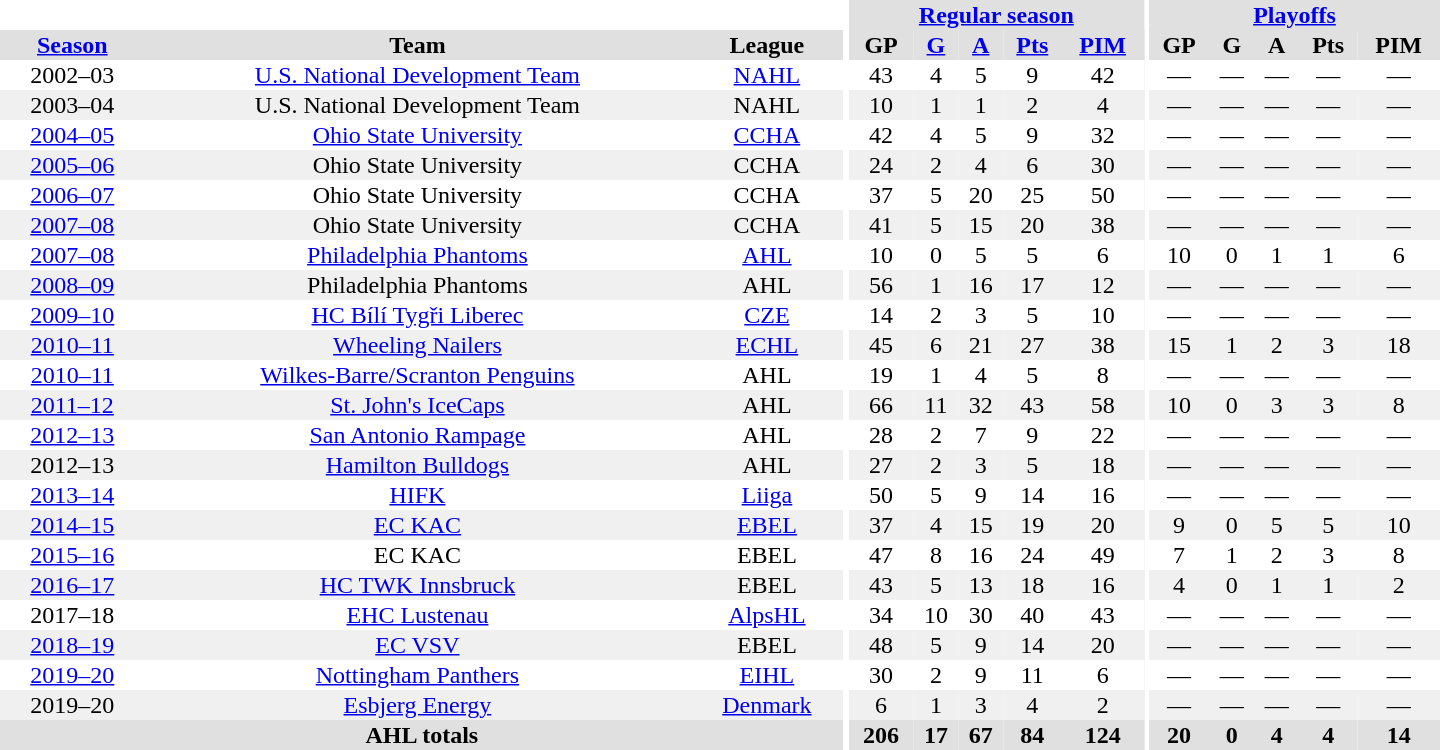<table border="0" cellpadding="1" cellspacing="0" style="text-align:center; width:60em">
<tr bgcolor="#e0e0e0">
<th colspan="3" bgcolor="#ffffff"></th>
<th rowspan="99" bgcolor="#ffffff"></th>
<th colspan="5"><a href='#'>Regular season</a></th>
<th rowspan="99" bgcolor="#ffffff"></th>
<th colspan="5"><a href='#'>Playoffs</a></th>
</tr>
<tr bgcolor="#e0e0e0">
<th><a href='#'>Season</a></th>
<th>Team</th>
<th>League</th>
<th>GP</th>
<th><a href='#'>G</a></th>
<th><a href='#'>A</a></th>
<th><a href='#'>Pts</a></th>
<th><a href='#'>PIM</a></th>
<th>GP</th>
<th>G</th>
<th>A</th>
<th>Pts</th>
<th>PIM</th>
</tr>
<tr ALIGN="center">
<td>2002–03</td>
<td><a href='#'>U.S. National Development Team</a></td>
<td><a href='#'>NAHL</a></td>
<td>43</td>
<td>4</td>
<td>5</td>
<td>9</td>
<td>42</td>
<td>—</td>
<td>—</td>
<td>—</td>
<td>—</td>
<td>—</td>
</tr>
<tr ALIGN="center" bgcolor="#f0f0f0">
<td>2003–04</td>
<td>U.S. National Development Team</td>
<td>NAHL</td>
<td>10</td>
<td>1</td>
<td>1</td>
<td>2</td>
<td>4</td>
<td>—</td>
<td>—</td>
<td>—</td>
<td>—</td>
<td>—</td>
</tr>
<tr ALIGN="center">
<td><a href='#'>2004–05</a></td>
<td><a href='#'>Ohio State University</a></td>
<td><a href='#'>CCHA</a></td>
<td>42</td>
<td>4</td>
<td>5</td>
<td>9</td>
<td>32</td>
<td>—</td>
<td>—</td>
<td>—</td>
<td>—</td>
<td>—</td>
</tr>
<tr ALIGN="center" bgcolor="#f0f0f0">
<td><a href='#'>2005–06</a></td>
<td>Ohio State University</td>
<td>CCHA</td>
<td>24</td>
<td>2</td>
<td>4</td>
<td>6</td>
<td>30</td>
<td>—</td>
<td>—</td>
<td>—</td>
<td>—</td>
<td>—</td>
</tr>
<tr ALIGN="center">
<td><a href='#'>2006–07</a></td>
<td>Ohio State University</td>
<td>CCHA</td>
<td>37</td>
<td>5</td>
<td>20</td>
<td>25</td>
<td>50</td>
<td>—</td>
<td>—</td>
<td>—</td>
<td>—</td>
<td>—</td>
</tr>
<tr ALIGN="center" bgcolor="#f0f0f0">
<td><a href='#'>2007–08</a></td>
<td>Ohio State University</td>
<td>CCHA</td>
<td>41</td>
<td>5</td>
<td>15</td>
<td>20</td>
<td>38</td>
<td>—</td>
<td>—</td>
<td>—</td>
<td>—</td>
<td>—</td>
</tr>
<tr ALIGN="center">
<td><a href='#'>2007–08</a></td>
<td><a href='#'>Philadelphia Phantoms</a></td>
<td><a href='#'>AHL</a></td>
<td>10</td>
<td>0</td>
<td>5</td>
<td>5</td>
<td>6</td>
<td>10</td>
<td>0</td>
<td>1</td>
<td>1</td>
<td>6</td>
</tr>
<tr ALIGN="center" bgcolor="#f0f0f0">
<td><a href='#'>2008–09</a></td>
<td>Philadelphia Phantoms</td>
<td>AHL</td>
<td>56</td>
<td>1</td>
<td>16</td>
<td>17</td>
<td>12</td>
<td>—</td>
<td>—</td>
<td>—</td>
<td>—</td>
<td>—</td>
</tr>
<tr ALIGN="center">
<td><a href='#'>2009–10</a></td>
<td><a href='#'>HC Bílí Tygři Liberec</a></td>
<td><a href='#'>CZE</a></td>
<td>14</td>
<td>2</td>
<td>3</td>
<td>5</td>
<td>10</td>
<td>—</td>
<td>—</td>
<td>—</td>
<td>—</td>
<td>—</td>
</tr>
<tr ALIGN="center" bgcolor="#f0f0f0">
<td><a href='#'>2010–11</a></td>
<td><a href='#'>Wheeling Nailers</a></td>
<td><a href='#'>ECHL</a></td>
<td>45</td>
<td>6</td>
<td>21</td>
<td>27</td>
<td>38</td>
<td>15</td>
<td>1</td>
<td>2</td>
<td>3</td>
<td>18</td>
</tr>
<tr ALIGN="center">
<td><a href='#'>2010–11</a></td>
<td><a href='#'>Wilkes-Barre/Scranton Penguins</a></td>
<td>AHL</td>
<td>19</td>
<td>1</td>
<td>4</td>
<td>5</td>
<td>8</td>
<td>—</td>
<td>—</td>
<td>—</td>
<td>—</td>
<td>—</td>
</tr>
<tr ALIGN="center" bgcolor="#f0f0f0">
<td><a href='#'>2011–12</a></td>
<td><a href='#'>St. John's IceCaps</a></td>
<td>AHL</td>
<td>66</td>
<td>11</td>
<td>32</td>
<td>43</td>
<td>58</td>
<td>10</td>
<td>0</td>
<td>3</td>
<td>3</td>
<td>8</td>
</tr>
<tr ALIGN="center">
<td><a href='#'>2012–13</a></td>
<td><a href='#'>San Antonio Rampage</a></td>
<td>AHL</td>
<td>28</td>
<td>2</td>
<td>7</td>
<td>9</td>
<td>22</td>
<td>—</td>
<td>—</td>
<td>—</td>
<td>—</td>
<td>—</td>
</tr>
<tr ALIGN="center" bgcolor="#f0f0f0">
<td>2012–13</td>
<td><a href='#'>Hamilton Bulldogs</a></td>
<td>AHL</td>
<td>27</td>
<td>2</td>
<td>3</td>
<td>5</td>
<td>18</td>
<td>—</td>
<td>—</td>
<td>—</td>
<td>—</td>
<td>—</td>
</tr>
<tr ALIGN="center">
<td><a href='#'>2013–14</a></td>
<td><a href='#'>HIFK</a></td>
<td><a href='#'>Liiga</a></td>
<td>50</td>
<td>5</td>
<td>9</td>
<td>14</td>
<td>16</td>
<td>—</td>
<td>—</td>
<td>—</td>
<td>—</td>
<td>—</td>
</tr>
<tr ALIGN="center" bgcolor="#f0f0f0">
<td><a href='#'>2014–15</a></td>
<td><a href='#'>EC KAC</a></td>
<td><a href='#'>EBEL</a></td>
<td>37</td>
<td>4</td>
<td>15</td>
<td>19</td>
<td>20</td>
<td>9</td>
<td>0</td>
<td>5</td>
<td>5</td>
<td>10</td>
</tr>
<tr ALIGN="center">
<td><a href='#'>2015–16</a></td>
<td>EC KAC</td>
<td>EBEL</td>
<td>47</td>
<td>8</td>
<td>16</td>
<td>24</td>
<td>49</td>
<td>7</td>
<td>1</td>
<td>2</td>
<td>3</td>
<td>8</td>
</tr>
<tr ALIGN="center" bgcolor="#f0f0f0">
<td><a href='#'>2016–17</a></td>
<td><a href='#'>HC TWK Innsbruck</a></td>
<td>EBEL</td>
<td>43</td>
<td>5</td>
<td>13</td>
<td>18</td>
<td>16</td>
<td>4</td>
<td>0</td>
<td>1</td>
<td>1</td>
<td>2</td>
</tr>
<tr ALIGN="center">
<td 2017–18 Alps Hockey League season>2017–18</td>
<td><a href='#'>EHC Lustenau</a></td>
<td><a href='#'>AlpsHL</a></td>
<td>34</td>
<td>10</td>
<td>30</td>
<td>40</td>
<td>43</td>
<td>—</td>
<td>—</td>
<td>—</td>
<td>—</td>
<td>—</td>
</tr>
<tr ALIGN="center" bgcolor="#f0f0f0">
<td><a href='#'>2018–19</a></td>
<td><a href='#'>EC VSV</a></td>
<td>EBEL</td>
<td>48</td>
<td>5</td>
<td>9</td>
<td>14</td>
<td>20</td>
<td>—</td>
<td>—</td>
<td>—</td>
<td>—</td>
<td>—</td>
</tr>
<tr>
</tr>
<tr ALIGN="center">
<td><a href='#'>2019–20</a></td>
<td><a href='#'>Nottingham Panthers</a></td>
<td><a href='#'>EIHL</a></td>
<td>30</td>
<td>2</td>
<td>9</td>
<td>11</td>
<td>6</td>
<td>—</td>
<td>—</td>
<td>—</td>
<td>—</td>
<td>—</td>
</tr>
<tr>
</tr>
<tr ALIGN="center" bgcolor="#f0f0f0">
<td>2019–20</td>
<td><a href='#'>Esbjerg Energy</a></td>
<td><a href='#'>Denmark</a></td>
<td>6</td>
<td>1</td>
<td>3</td>
<td>4</td>
<td>2</td>
<td>—</td>
<td>—</td>
<td>—</td>
<td>—</td>
<td>—</td>
</tr>
<tr>
</tr>
<tr bgcolor="#e0e0e0">
<th colspan="3">AHL totals</th>
<th>206</th>
<th>17</th>
<th>67</th>
<th>84</th>
<th>124</th>
<th>20</th>
<th>0</th>
<th>4</th>
<th>4</th>
<th>14</th>
</tr>
</table>
